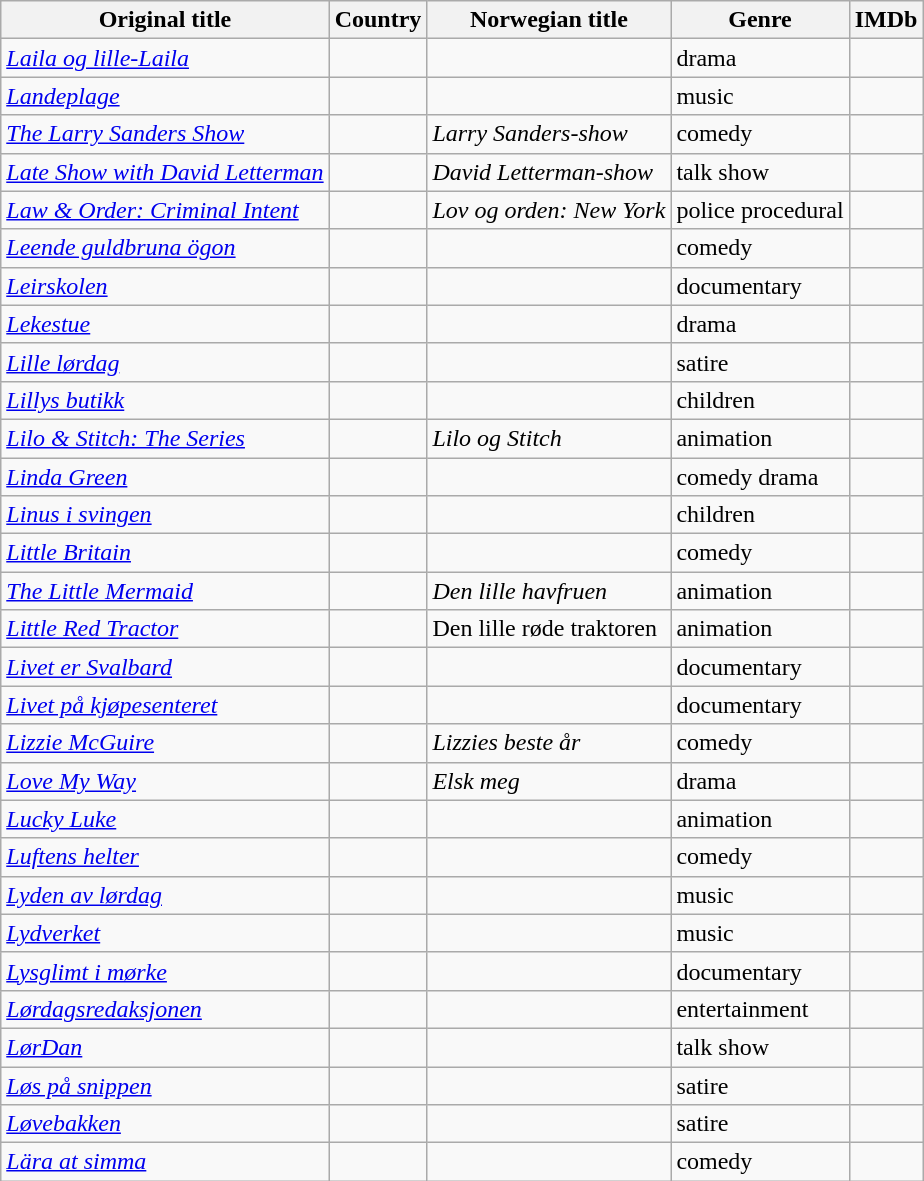<table class="wikitable">
<tr>
<th>Original title</th>
<th>Country</th>
<th>Norwegian title</th>
<th>Genre</th>
<th>IMDb</th>
</tr>
<tr>
<td><em><a href='#'>Laila og lille-Laila</a></em></td>
<td></td>
<td></td>
<td>drama</td>
<td></td>
</tr>
<tr>
<td><em><a href='#'>Landeplage</a></em></td>
<td></td>
<td></td>
<td>music</td>
<td></td>
</tr>
<tr>
<td><em><a href='#'>The Larry Sanders Show</a></em></td>
<td></td>
<td><em>Larry Sanders-show</em></td>
<td>comedy</td>
<td></td>
</tr>
<tr>
<td><em><a href='#'>Late Show with David Letterman</a></em></td>
<td></td>
<td><em>David Letterman-show</em></td>
<td>talk show</td>
<td></td>
</tr>
<tr>
<td><em><a href='#'>Law & Order: Criminal Intent</a></em></td>
<td></td>
<td><em>Lov og orden: New York</em></td>
<td>police procedural</td>
<td></td>
</tr>
<tr>
<td><em><a href='#'>Leende guldbruna ögon</a></em></td>
<td></td>
<td></td>
<td>comedy</td>
<td></td>
</tr>
<tr>
<td><em><a href='#'>Leirskolen</a></em></td>
<td></td>
<td></td>
<td>documentary</td>
<td></td>
</tr>
<tr>
<td><em><a href='#'>Lekestue</a></em></td>
<td></td>
<td></td>
<td>drama</td>
<td></td>
</tr>
<tr>
<td><em><a href='#'>Lille lørdag</a></em></td>
<td></td>
<td></td>
<td>satire</td>
<td></td>
</tr>
<tr>
<td><em><a href='#'>Lillys butikk</a></em></td>
<td></td>
<td></td>
<td>children</td>
<td></td>
</tr>
<tr>
<td><em><a href='#'>Lilo & Stitch: The Series</a></em></td>
<td></td>
<td><em>Lilo og Stitch</em></td>
<td>animation</td>
<td></td>
</tr>
<tr>
<td><em><a href='#'>Linda Green</a></em></td>
<td></td>
<td></td>
<td>comedy drama</td>
<td></td>
</tr>
<tr>
<td><em><a href='#'>Linus i svingen</a></em></td>
<td></td>
<td></td>
<td>children</td>
<td></td>
</tr>
<tr>
<td><em><a href='#'>Little Britain</a></em></td>
<td></td>
<td></td>
<td>comedy</td>
<td></td>
</tr>
<tr>
<td><em><a href='#'>The Little Mermaid</a></em></td>
<td></td>
<td><em>Den lille havfruen</em></td>
<td>animation</td>
<td></td>
</tr>
<tr>
<td><em><a href='#'>Little Red Tractor</a></em></td>
<td></td>
<td>Den lille røde traktoren</td>
<td>animation</td>
<td></td>
</tr>
<tr>
<td><em><a href='#'>Livet er Svalbard</a></em></td>
<td></td>
<td></td>
<td>documentary</td>
<td></td>
</tr>
<tr>
<td><em><a href='#'>Livet på kjøpesenteret</a></em></td>
<td></td>
<td></td>
<td>documentary</td>
<td></td>
</tr>
<tr>
<td><em><a href='#'>Lizzie McGuire</a></em></td>
<td></td>
<td><em>Lizzies beste år</em></td>
<td>comedy</td>
<td></td>
</tr>
<tr>
<td><em><a href='#'>Love My Way</a></em></td>
<td></td>
<td><em>Elsk meg</em></td>
<td>drama</td>
<td></td>
</tr>
<tr>
<td><em><a href='#'>Lucky Luke</a></em></td>
<td></td>
<td></td>
<td>animation</td>
<td></td>
</tr>
<tr>
<td><em><a href='#'>Luftens helter</a></em></td>
<td></td>
<td></td>
<td>comedy</td>
<td></td>
</tr>
<tr>
<td><em><a href='#'>Lyden av lørdag</a></em></td>
<td></td>
<td></td>
<td>music</td>
<td></td>
</tr>
<tr>
<td><em><a href='#'>Lydverket</a></em></td>
<td></td>
<td></td>
<td>music</td>
<td></td>
</tr>
<tr>
<td><em><a href='#'>Lysglimt i mørke</a></em></td>
<td></td>
<td></td>
<td>documentary</td>
<td></td>
</tr>
<tr>
<td><em><a href='#'>Lørdagsredaksjonen</a></em></td>
<td></td>
<td></td>
<td>entertainment</td>
<td></td>
</tr>
<tr>
<td><em><a href='#'>LørDan</a></em></td>
<td></td>
<td></td>
<td>talk show</td>
<td></td>
</tr>
<tr>
<td><em><a href='#'>Løs på snippen</a></em></td>
<td></td>
<td></td>
<td>satire</td>
<td></td>
</tr>
<tr>
<td><em><a href='#'>Løvebakken</a></em></td>
<td></td>
<td></td>
<td>satire</td>
<td></td>
</tr>
<tr>
<td><em><a href='#'>Lära at simma</a></em></td>
<td> </td>
<td></td>
<td>comedy</td>
<td></td>
</tr>
</table>
